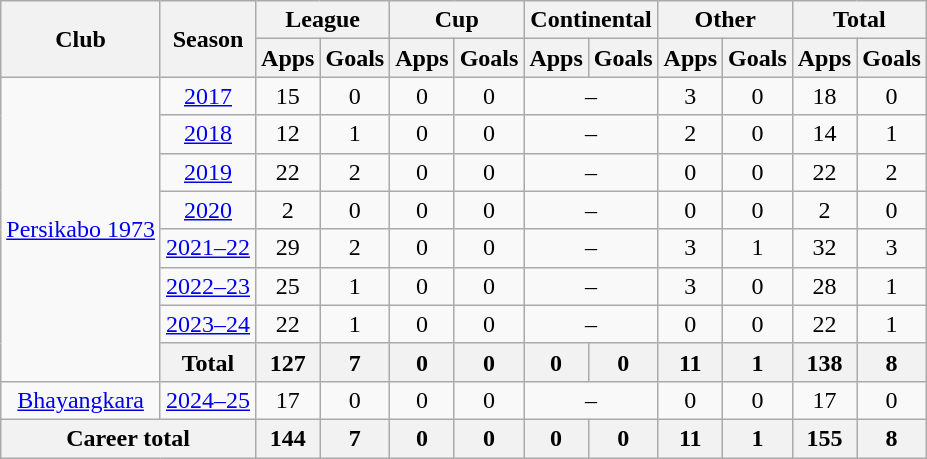<table class="wikitable" style="text-align:center">
<tr>
<th rowspan="2">Club</th>
<th rowspan="2">Season</th>
<th colspan="2">League</th>
<th colspan="2">Cup</th>
<th colspan="2">Continental</th>
<th colspan="2">Other</th>
<th colspan="2">Total</th>
</tr>
<tr>
<th>Apps</th>
<th>Goals</th>
<th>Apps</th>
<th>Goals</th>
<th>Apps</th>
<th>Goals</th>
<th>Apps</th>
<th>Goals</th>
<th>Apps</th>
<th>Goals</th>
</tr>
<tr>
<td rowspan="8" valign="center"><a href='#'>Persikabo 1973</a></td>
<td><a href='#'>2017</a></td>
<td>15</td>
<td>0</td>
<td>0</td>
<td>0</td>
<td colspan="2">–</td>
<td>3</td>
<td>0</td>
<td>18</td>
<td>0</td>
</tr>
<tr>
<td><a href='#'>2018</a></td>
<td>12</td>
<td>1</td>
<td>0</td>
<td>0</td>
<td colspan="2">–</td>
<td>2</td>
<td>0</td>
<td>14</td>
<td>1</td>
</tr>
<tr>
<td><a href='#'>2019</a></td>
<td>22</td>
<td>2</td>
<td>0</td>
<td>0</td>
<td colspan="2">–</td>
<td>0</td>
<td>0</td>
<td>22</td>
<td>2</td>
</tr>
<tr>
<td><a href='#'>2020</a></td>
<td>2</td>
<td>0</td>
<td>0</td>
<td>0</td>
<td colspan="2">–</td>
<td>0</td>
<td>0</td>
<td>2</td>
<td>0</td>
</tr>
<tr>
<td><a href='#'>2021–22</a></td>
<td>29</td>
<td>2</td>
<td>0</td>
<td>0</td>
<td colspan="2">–</td>
<td>3</td>
<td>1</td>
<td>32</td>
<td>3</td>
</tr>
<tr>
<td><a href='#'>2022–23</a></td>
<td>25</td>
<td>1</td>
<td>0</td>
<td>0</td>
<td colspan=2>–</td>
<td>3</td>
<td>0</td>
<td>28</td>
<td>1</td>
</tr>
<tr>
<td><a href='#'>2023–24</a></td>
<td>22</td>
<td>1</td>
<td>0</td>
<td>0</td>
<td colspan=2>–</td>
<td>0</td>
<td>0</td>
<td>22</td>
<td>1</td>
</tr>
<tr>
<th colspan="1">Total</th>
<th>127</th>
<th>7</th>
<th>0</th>
<th>0</th>
<th>0</th>
<th>0</th>
<th>11</th>
<th>1</th>
<th>138</th>
<th>8</th>
</tr>
<tr>
<td rowspan="1" valign="center"><a href='#'>Bhayangkara</a></td>
<td><a href='#'>2024–25</a></td>
<td>17</td>
<td>0</td>
<td>0</td>
<td>0</td>
<td colspan="2">–</td>
<td>0</td>
<td>0</td>
<td>17</td>
<td>0</td>
</tr>
<tr>
<th colspan="2">Career total</th>
<th>144</th>
<th>7</th>
<th>0</th>
<th>0</th>
<th>0</th>
<th>0</th>
<th>11</th>
<th>1</th>
<th>155</th>
<th>8</th>
</tr>
</table>
